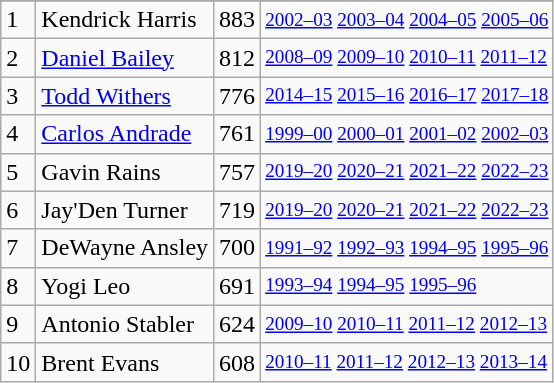<table class="wikitable">
<tr>
</tr>
<tr>
<td>1</td>
<td>Kendrick Harris</td>
<td>883</td>
<td style="font-size:80%;"><a href='#'>2002–03</a> <a href='#'>2003–04</a> <a href='#'>2004–05</a> <a href='#'>2005–06</a></td>
</tr>
<tr>
<td>2</td>
<td><a href='#'>Daniel Bailey</a></td>
<td>812</td>
<td style="font-size:80%;"><a href='#'>2008–09</a> <a href='#'>2009–10</a> <a href='#'>2010–11</a> <a href='#'>2011–12</a></td>
</tr>
<tr>
<td>3</td>
<td><a href='#'>Todd Withers</a></td>
<td>776</td>
<td style="font-size:80%;"><a href='#'>2014–15</a> <a href='#'>2015–16</a> <a href='#'>2016–17</a> <a href='#'>2017–18</a></td>
</tr>
<tr>
<td>4</td>
<td><a href='#'>Carlos Andrade</a></td>
<td>761</td>
<td style="font-size:80%;"><a href='#'>1999–00</a> <a href='#'>2000–01</a> <a href='#'>2001–02</a> <a href='#'>2002–03</a></td>
</tr>
<tr>
<td>5</td>
<td>Gavin Rains</td>
<td>757</td>
<td style="font-size:80%;"><a href='#'>2019–20</a> <a href='#'>2020–21</a> <a href='#'>2021–22</a> <a href='#'>2022–23</a></td>
</tr>
<tr>
<td>6</td>
<td>Jay'Den Turner</td>
<td>719</td>
<td style="font-size:80%;"><a href='#'>2019–20</a> <a href='#'>2020–21</a> <a href='#'>2021–22</a> <a href='#'>2022–23</a></td>
</tr>
<tr>
<td>7</td>
<td>DeWayne Ansley</td>
<td>700</td>
<td style="font-size:80%;"><a href='#'>1991–92</a> <a href='#'>1992–93</a> <a href='#'>1994–95</a> <a href='#'>1995–96</a></td>
</tr>
<tr>
<td>8</td>
<td>Yogi Leo</td>
<td>691</td>
<td style="font-size:80%;"><a href='#'>1993–94</a> <a href='#'>1994–95</a> <a href='#'>1995–96</a></td>
</tr>
<tr>
<td>9</td>
<td>Antonio Stabler</td>
<td>624</td>
<td style="font-size:80%;"><a href='#'>2009–10</a> <a href='#'>2010–11</a> <a href='#'>2011–12</a> <a href='#'>2012–13</a></td>
</tr>
<tr>
<td>10</td>
<td>Brent Evans</td>
<td>608</td>
<td style="font-size:80%;"><a href='#'>2010–11</a> <a href='#'>2011–12</a> <a href='#'>2012–13</a> <a href='#'>2013–14</a></td>
</tr>
</table>
